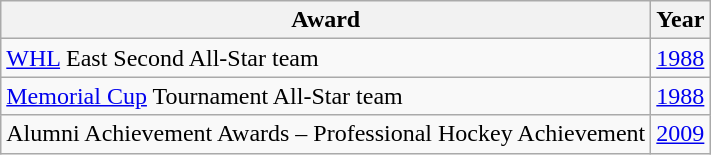<table class="wikitable">
<tr>
<th>Award</th>
<th>Year</th>
</tr>
<tr>
<td><a href='#'>WHL</a> East Second All-Star team</td>
<td><a href='#'>1988</a></td>
</tr>
<tr>
<td><a href='#'>Memorial Cup</a> Tournament All-Star team</td>
<td><a href='#'>1988</a></td>
</tr>
<tr>
<td>Alumni Achievement Awards – Professional Hockey Achievement</td>
<td><a href='#'>2009</a></td>
</tr>
</table>
